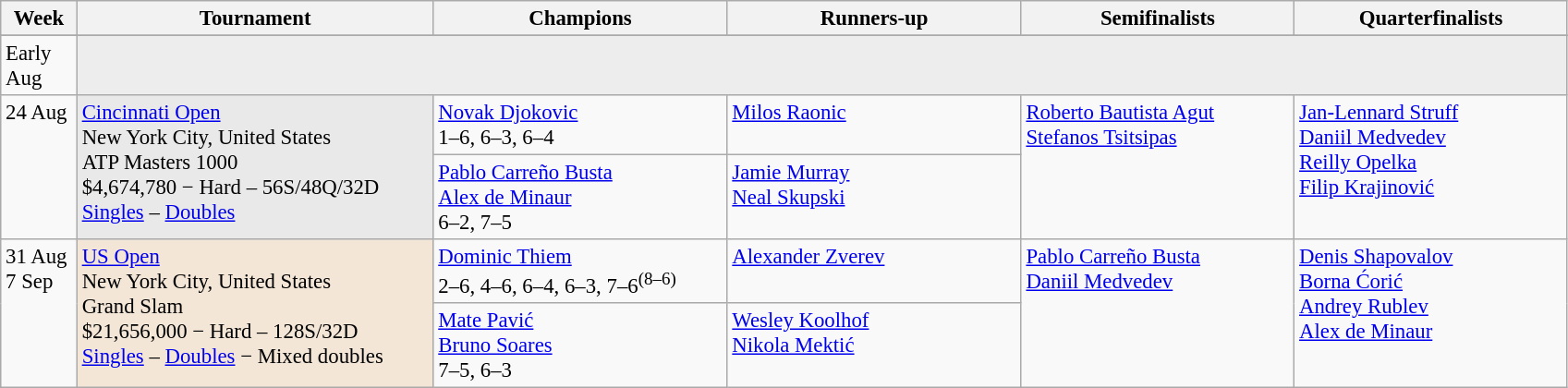<table class=wikitable style=font-size:95%>
<tr>
<th style="width:48px;">Week</th>
<th style="width:250px;">Tournament</th>
<th style="width:205px;">Champions</th>
<th style="width:205px;">Runners-up</th>
<th style="width:190px;">Semifinalists</th>
<th style="width:190px;">Quarterfinalists</th>
</tr>
<tr valign=top>
</tr>
<tr valign=top>
<td>Early Aug</td>
<td colspan=5 align=center bgcolor="ededed"><em></em></td>
</tr>
<tr valign=top>
<td rowspan=2>24 Aug</td>
<td rowspan=2 style="background:#e9e9e9;"><a href='#'>Cincinnati Open</a><br> New York City, United States<br>ATP Masters 1000<br>$4,674,780 − Hard – 56S/48Q/32D<br><a href='#'>Singles</a> – <a href='#'>Doubles</a></td>
<td> <a href='#'>Novak Djokovic</a><br>1–6, 6–3, 6–4</td>
<td> <a href='#'>Milos Raonic</a></td>
<td rowspan=2> <a href='#'>Roberto Bautista Agut</a> <br>  <a href='#'>Stefanos Tsitsipas</a></td>
<td rowspan=2> <a href='#'>Jan-Lennard Struff</a> <br>  <a href='#'>Daniil Medvedev</a> <br>  <a href='#'>Reilly Opelka</a> <br>  <a href='#'>Filip Krajinović</a></td>
</tr>
<tr valign=top>
<td> <a href='#'>Pablo Carreño Busta</a><br>  <a href='#'>Alex de Minaur</a><br>6–2, 7–5</td>
<td> <a href='#'>Jamie Murray</a><br>  <a href='#'>Neal Skupski</a></td>
</tr>
<tr valign=top>
<td rowspan=2>31 Aug<br>7 Sep</td>
<td rowspan=2 style="background:#f3e6d7;"><a href='#'>US Open</a><br> New York City, United States<br>Grand Slam<br>$21,656,000 − Hard – 128S/32D<br><a href='#'>Singles</a> – <a href='#'>Doubles</a> − Mixed doubles</td>
<td>  <a href='#'>Dominic Thiem</a><br>2–6, 4–6, 6–4, 6–3, 7–6<sup>(8–6)</sup></td>
<td> <a href='#'>Alexander Zverev</a></td>
<td rowspan=2> <a href='#'>Pablo Carreño Busta</a> <br> <a href='#'>Daniil Medvedev</a></td>
<td rowspan=2> <a href='#'>Denis Shapovalov</a><br> <a href='#'>Borna Ćorić</a> <br>  <a href='#'>Andrey Rublev</a> <br> <a href='#'>Alex de Minaur</a></td>
</tr>
<tr valign=top>
<td> <a href='#'>Mate Pavić</a> <br>  <a href='#'>Bruno Soares</a><br>7–5, 6–3</td>
<td> <a href='#'>Wesley Koolhof</a><br>  <a href='#'>Nikola Mektić</a></td>
</tr>
</table>
